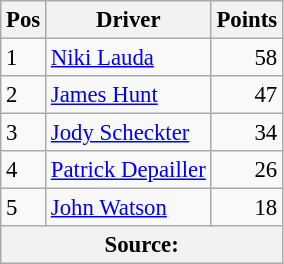<table class="wikitable" style="font-size: 95%;">
<tr>
<th>Pos</th>
<th>Driver</th>
<th>Points</th>
</tr>
<tr>
<td>1</td>
<td> <a href='#'>Niki Lauda</a></td>
<td align="right">58</td>
</tr>
<tr>
<td>2</td>
<td> <a href='#'>James Hunt</a></td>
<td align="right">47</td>
</tr>
<tr>
<td>3</td>
<td> <a href='#'>Jody Scheckter</a></td>
<td align="right">34</td>
</tr>
<tr>
<td>4</td>
<td> <a href='#'>Patrick Depailler</a></td>
<td align="right">26</td>
</tr>
<tr>
<td>5</td>
<td> <a href='#'>John Watson</a></td>
<td align="right">18</td>
</tr>
<tr>
<th colspan=4>Source: </th>
</tr>
</table>
